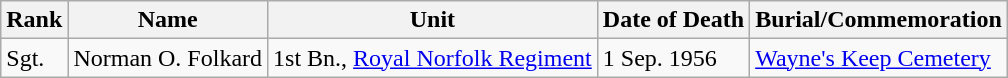<table class="wikitable">
<tr>
<th>Rank</th>
<th>Name</th>
<th>Unit</th>
<th>Date of Death</th>
<th>Burial/Commemoration</th>
</tr>
<tr>
<td>Sgt.</td>
<td>Norman O. Folkard</td>
<td>1st Bn., <a href='#'>Royal Norfolk Regiment</a></td>
<td>1 Sep. 1956</td>
<td><a href='#'>Wayne's Keep Cemetery</a></td>
</tr>
</table>
